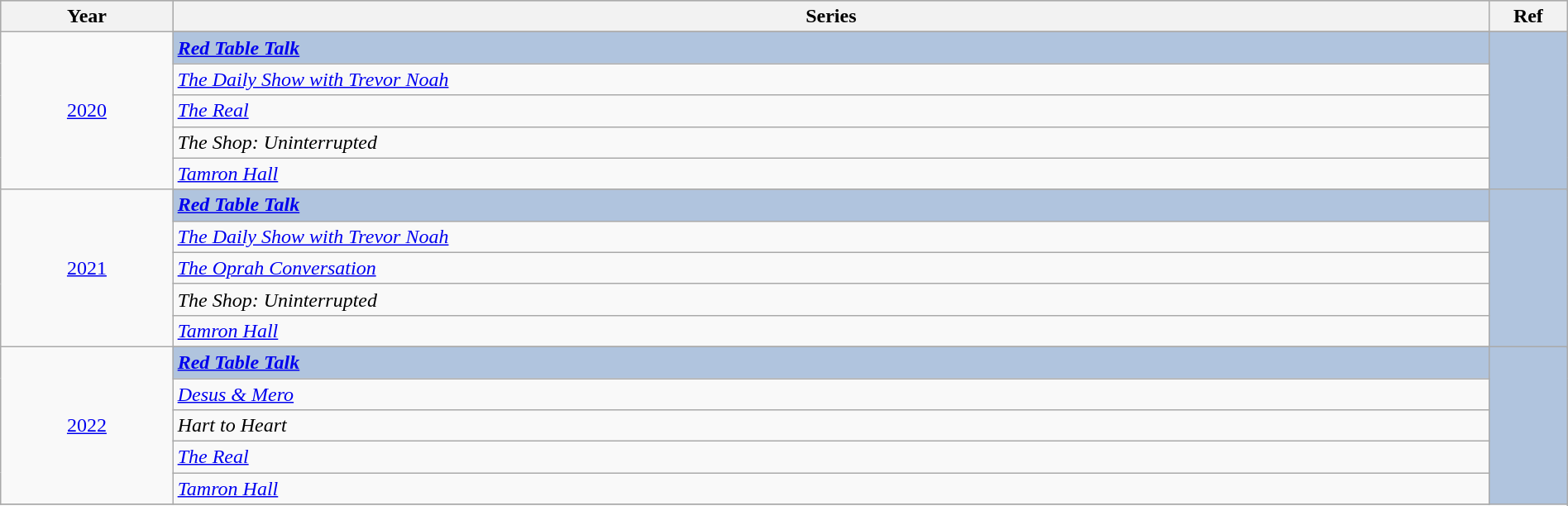<table class="wikitable" style="width:100%;">
<tr style="background:#bebebe;">
<th style="width:11%;">Year</th>
<th style="width:84%;">Series</th>
<th style="width:5%;">Ref</th>
</tr>
<tr>
<td rowspan="6" align="center"><a href='#'>2020</a></td>
</tr>
<tr style="background:#B0C4DE">
<td><strong><em><a href='#'>Red Table Talk</a></em></strong></td>
<td rowspan="6" align="center"></td>
</tr>
<tr>
<td><em><a href='#'>The Daily Show with Trevor Noah</a></em></td>
</tr>
<tr>
<td><em><a href='#'>The Real</a></em></td>
</tr>
<tr>
<td><em>The Shop: Uninterrupted</em></td>
</tr>
<tr>
<td><em><a href='#'>Tamron Hall</a></em></td>
</tr>
<tr>
<td rowspan="6" align="center"><a href='#'>2021</a></td>
</tr>
<tr style="background:#B0C4DE">
<td><strong><em><a href='#'>Red Table Talk</a></em></strong></td>
<td rowspan="6" align="center"></td>
</tr>
<tr>
<td><em><a href='#'>The Daily Show with Trevor Noah</a></em></td>
</tr>
<tr>
<td><em><a href='#'>The Oprah Conversation</a></em></td>
</tr>
<tr>
<td><em>The Shop: Uninterrupted</em></td>
</tr>
<tr>
<td><em><a href='#'>Tamron Hall</a></em></td>
</tr>
<tr>
<td rowspan="6" align="center"><a href='#'>2022</a></td>
</tr>
<tr style="background:#B0C4DE">
<td><strong><em><a href='#'>Red Table Talk</a></em></strong></td>
<td rowspan="6" align="center"></td>
</tr>
<tr>
<td><em><a href='#'>Desus & Mero</a></em></td>
</tr>
<tr>
<td><em>Hart to Heart</em></td>
</tr>
<tr>
<td><em><a href='#'>The Real</a></em></td>
</tr>
<tr>
<td><em><a href='#'>Tamron Hall</a></em></td>
</tr>
<tr>
</tr>
</table>
